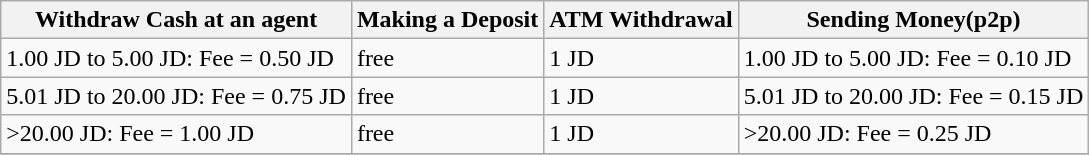<table class="wikitable">
<tr>
<th>Withdraw Cash at an agent</th>
<th>Making a Deposit</th>
<th>ATM Withdrawal</th>
<th>Sending Money(p2p)</th>
</tr>
<tr>
<td>1.00 JD to 5.00 JD: Fee = 0.50 JD</td>
<td>free</td>
<td>1 JD</td>
<td>1.00 JD to 5.00 JD: Fee = 0.10 JD</td>
</tr>
<tr>
<td>5.01 JD to 20.00 JD: Fee = 0.75 JD</td>
<td>free</td>
<td>1 JD</td>
<td>5.01 JD to 20.00 JD: Fee = 0.15 JD</td>
</tr>
<tr>
<td>>20.00 JD: Fee = 1.00 JD</td>
<td>free</td>
<td>1 JD</td>
<td>>20.00 JD: Fee = 0.25 JD</td>
</tr>
<tr>
</tr>
</table>
